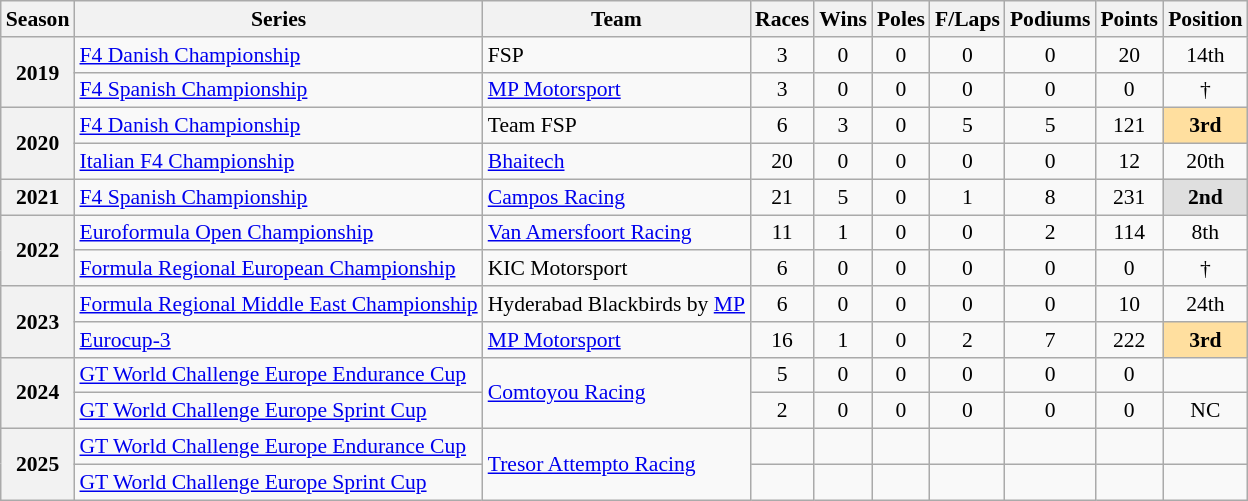<table class="wikitable" style="font-size: 90%; text-align:center">
<tr>
<th>Season</th>
<th>Series</th>
<th>Team</th>
<th>Races</th>
<th>Wins</th>
<th>Poles</th>
<th>F/Laps</th>
<th>Podiums</th>
<th>Points</th>
<th>Position</th>
</tr>
<tr>
<th rowspan="2">2019</th>
<td align="left"><a href='#'>F4 Danish Championship</a></td>
<td align="left">FSP</td>
<td>3</td>
<td>0</td>
<td>0</td>
<td>0</td>
<td>0</td>
<td>20</td>
<td>14th</td>
</tr>
<tr>
<td align="left"><a href='#'>F4 Spanish Championship</a></td>
<td align="left"><a href='#'>MP Motorsport</a></td>
<td>3</td>
<td>0</td>
<td>0</td>
<td>0</td>
<td>0</td>
<td>0</td>
<td>†</td>
</tr>
<tr>
<th rowspan="2">2020</th>
<td align="left"><a href='#'>F4 Danish Championship</a></td>
<td align="left">Team FSP</td>
<td>6</td>
<td>3</td>
<td>0</td>
<td>5</td>
<td>5</td>
<td>121</td>
<td style="background:#ffdf9f;"><strong>3rd</strong></td>
</tr>
<tr>
<td align="left"><a href='#'>Italian F4 Championship</a></td>
<td align="left"><a href='#'>Bhaitech</a></td>
<td>20</td>
<td>0</td>
<td>0</td>
<td>0</td>
<td>0</td>
<td>12</td>
<td>20th</td>
</tr>
<tr>
<th>2021</th>
<td align="left"><a href='#'>F4 Spanish Championship</a></td>
<td align="left"><a href='#'>Campos Racing</a></td>
<td>21</td>
<td>5</td>
<td>0</td>
<td>1</td>
<td>8</td>
<td>231</td>
<td style="background:#dfdfdf;"><strong>2nd</strong></td>
</tr>
<tr>
<th rowspan="2">2022</th>
<td align="left"><a href='#'>Euroformula Open Championship</a></td>
<td align="left"><a href='#'>Van Amersfoort Racing</a></td>
<td>11</td>
<td>1</td>
<td>0</td>
<td>0</td>
<td>2</td>
<td>114</td>
<td>8th</td>
</tr>
<tr>
<td align="left"><a href='#'>Formula Regional European Championship</a></td>
<td align="left">KIC Motorsport</td>
<td>6</td>
<td>0</td>
<td>0</td>
<td>0</td>
<td>0</td>
<td>0</td>
<td>†</td>
</tr>
<tr>
<th rowspan="2">2023</th>
<td align=left><a href='#'>Formula Regional Middle East Championship</a></td>
<td align=left>Hyderabad Blackbirds by <a href='#'>MP</a></td>
<td>6</td>
<td>0</td>
<td>0</td>
<td>0</td>
<td>0</td>
<td>10</td>
<td>24th</td>
</tr>
<tr>
<td align=left><a href='#'>Eurocup-3</a></td>
<td align=left><a href='#'>MP Motorsport</a></td>
<td>16</td>
<td>1</td>
<td>0</td>
<td>2</td>
<td>7</td>
<td>222</td>
<td style="background:#FFDF9F;"><strong>3rd</strong></td>
</tr>
<tr>
<th rowspan="2">2024</th>
<td align=left><a href='#'>GT World Challenge Europe Endurance Cup</a></td>
<td rowspan="2" align="left"><a href='#'>Comtoyou Racing</a></td>
<td>5</td>
<td>0</td>
<td>0</td>
<td>0</td>
<td>0</td>
<td>0</td>
<td></td>
</tr>
<tr>
<td align=left><a href='#'>GT World Challenge Europe Sprint Cup</a></td>
<td>2</td>
<td>0</td>
<td>0</td>
<td>0</td>
<td>0</td>
<td>0</td>
<td>NC</td>
</tr>
<tr>
<th rowspan="2">2025</th>
<td align=left><a href='#'>GT World Challenge Europe Endurance Cup</a></td>
<td rowspan="2" align="left"><a href='#'>Tresor Attempto Racing</a></td>
<td></td>
<td></td>
<td></td>
<td></td>
<td></td>
<td></td>
<td></td>
</tr>
<tr>
<td align=left><a href='#'>GT World Challenge Europe Sprint Cup</a></td>
<td></td>
<td></td>
<td></td>
<td></td>
<td></td>
<td></td>
<td></td>
</tr>
</table>
